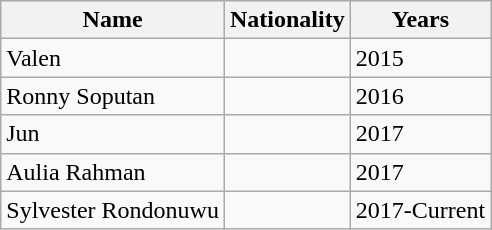<table class="wikitable">
<tr>
<th>Name</th>
<th>Nationality</th>
<th>Years</th>
</tr>
<tr>
<td>Valen</td>
<td></td>
<td>2015</td>
</tr>
<tr>
<td>Ronny Soputan</td>
<td></td>
<td>2016</td>
</tr>
<tr>
<td>Jun</td>
<td></td>
<td>2017</td>
</tr>
<tr>
<td>Aulia Rahman</td>
<td></td>
<td>2017</td>
</tr>
<tr>
<td>Sylvester Rondonuwu</td>
<td></td>
<td>2017-Current</td>
</tr>
</table>
